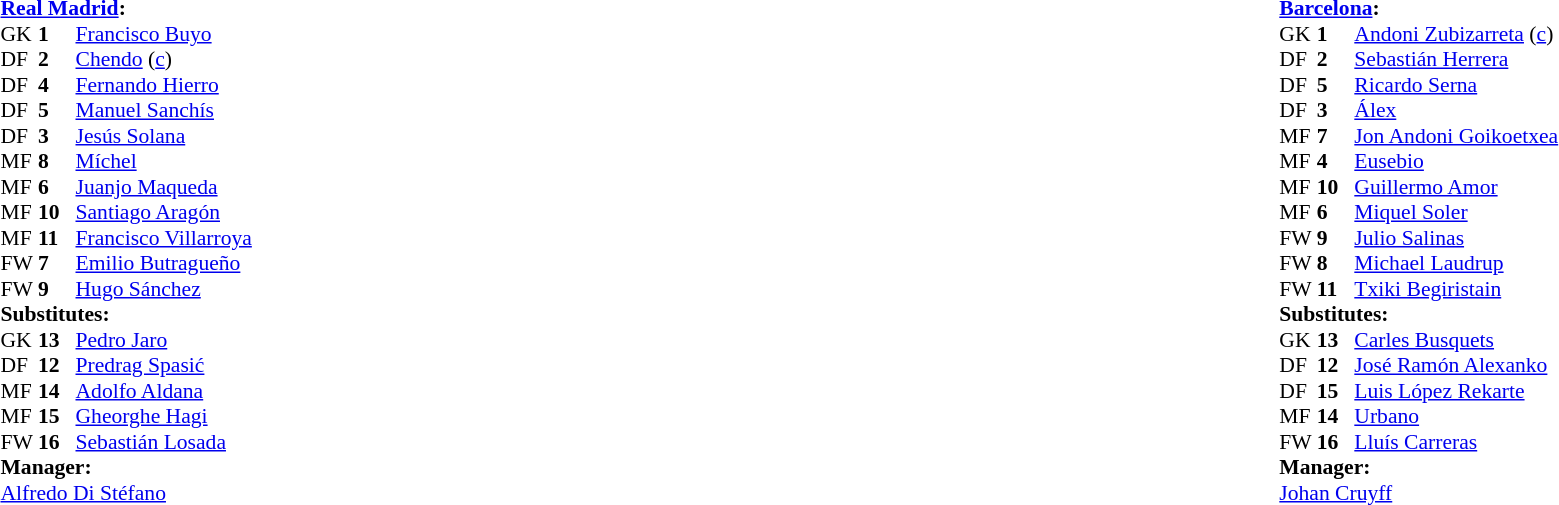<table width="100%">
<tr>
<td valign="top" width="50%"><br><table style="font-size: 90%" cellspacing="0" cellpadding="0">
<tr>
<td colspan="4"><strong><a href='#'>Real Madrid</a>:</strong></td>
</tr>
<tr>
<th width="25"></th>
<th width="25"></th>
</tr>
<tr>
<td>GK</td>
<td><strong>1</strong></td>
<td> <a href='#'>Francisco Buyo</a></td>
</tr>
<tr>
<td>DF</td>
<td><strong>2</strong></td>
<td> <a href='#'>Chendo</a> (<a href='#'>c</a>)</td>
</tr>
<tr>
<td>DF</td>
<td><strong>4</strong></td>
<td> <a href='#'>Fernando Hierro</a></td>
<td></td>
</tr>
<tr>
<td>DF</td>
<td><strong>5</strong></td>
<td> <a href='#'>Manuel Sanchís</a></td>
</tr>
<tr>
<td>DF</td>
<td><strong>3</strong></td>
<td> <a href='#'>Jesús Solana</a></td>
<td></td>
</tr>
<tr>
<td>MF</td>
<td><strong>8</strong></td>
<td> <a href='#'>Míchel</a></td>
</tr>
<tr>
<td>MF</td>
<td><strong>6</strong></td>
<td> <a href='#'>Juanjo Maqueda</a></td>
</tr>
<tr>
<td>MF</td>
<td><strong>10</strong></td>
<td> <a href='#'>Santiago Aragón</a></td>
</tr>
<tr>
<td>MF</td>
<td><strong>11</strong></td>
<td> <a href='#'>Francisco Villarroya</a></td>
</tr>
<tr>
<td>FW</td>
<td><strong>7</strong></td>
<td> <a href='#'>Emilio Butragueño</a></td>
<td></td>
<td></td>
</tr>
<tr>
<td>FW</td>
<td><strong>9</strong></td>
<td> <a href='#'>Hugo Sánchez</a></td>
<td></td>
<td></td>
</tr>
<tr>
<td colspan=4><strong>Substitutes:</strong></td>
</tr>
<tr>
<td>GK</td>
<td><strong>13</strong></td>
<td> <a href='#'>Pedro Jaro</a></td>
</tr>
<tr>
<td>DF</td>
<td><strong>12</strong></td>
<td> <a href='#'>Predrag Spasić</a></td>
</tr>
<tr>
<td>MF</td>
<td><strong>14</strong></td>
<td> <a href='#'>Adolfo Aldana</a></td>
<td></td>
<td></td>
</tr>
<tr>
<td>MF</td>
<td><strong>15</strong></td>
<td> <a href='#'>Gheorghe Hagi</a></td>
</tr>
<tr>
<td>FW</td>
<td><strong>16</strong></td>
<td> <a href='#'>Sebastián Losada</a></td>
<td></td>
<td></td>
</tr>
<tr>
<td colspan=4><strong>Manager:</strong></td>
</tr>
<tr>
<td colspan="4"> <a href='#'>Alfredo Di Stéfano</a></td>
</tr>
</table>
</td>
<td valign="top"></td>
<td valign="top" width="50%"><br><table style="font-size: 90%" cellspacing="0" cellpadding="0" align=center>
<tr>
<td colspan="4"><strong><a href='#'>Barcelona</a>:</strong></td>
</tr>
<tr>
<th width="25"></th>
<th width="25"></th>
</tr>
<tr>
<td>GK</td>
<td><strong>1</strong></td>
<td> <a href='#'>Andoni Zubizarreta</a> (<a href='#'>c</a>)</td>
</tr>
<tr>
<td>DF</td>
<td><strong>2</strong></td>
<td> <a href='#'>Sebastián Herrera</a></td>
<td></td>
</tr>
<tr>
<td>DF</td>
<td><strong>5</strong></td>
<td> <a href='#'>Ricardo Serna</a></td>
</tr>
<tr>
<td>DF</td>
<td><strong>3</strong></td>
<td> <a href='#'>Álex</a></td>
<td></td>
</tr>
<tr>
<td>MF</td>
<td><strong>7</strong></td>
<td> <a href='#'>Jon Andoni Goikoetxea</a></td>
</tr>
<tr>
<td>MF</td>
<td><strong>4</strong></td>
<td> <a href='#'>Eusebio</a></td>
</tr>
<tr>
<td>MF</td>
<td><strong>10</strong></td>
<td> <a href='#'>Guillermo Amor</a></td>
<td></td>
</tr>
<tr>
<td>MF</td>
<td><strong>6</strong></td>
<td> <a href='#'>Miquel Soler</a></td>
</tr>
<tr>
<td>FW</td>
<td><strong>9</strong></td>
<td> <a href='#'>Julio Salinas</a></td>
</tr>
<tr>
<td>FW</td>
<td><strong>8</strong></td>
<td> <a href='#'>Michael Laudrup</a></td>
<td></td>
<td></td>
</tr>
<tr>
<td>FW</td>
<td><strong>11</strong></td>
<td> <a href='#'>Txiki Begiristain</a></td>
<td></td>
<td></td>
</tr>
<tr>
<td colspan=4><strong>Substitutes:</strong></td>
</tr>
<tr>
<td>GK</td>
<td><strong>13</strong></td>
<td> <a href='#'>Carles Busquets</a></td>
</tr>
<tr>
<td>DF</td>
<td><strong>12</strong></td>
<td> <a href='#'>José Ramón Alexanko</a></td>
</tr>
<tr>
<td>DF</td>
<td><strong>15</strong></td>
<td> <a href='#'>Luis López Rekarte</a></td>
<td></td>
<td></td>
</tr>
<tr>
<td>MF</td>
<td><strong>14</strong></td>
<td> <a href='#'>Urbano</a></td>
</tr>
<tr>
<td>FW</td>
<td><strong>16</strong></td>
<td> <a href='#'>Lluís Carreras</a></td>
<td></td>
<td></td>
</tr>
<tr>
<td colspan=4><strong>Manager:</strong></td>
</tr>
<tr>
<td colspan="3"> <a href='#'>Johan Cruyff</a></td>
</tr>
</table>
</td>
</tr>
</table>
